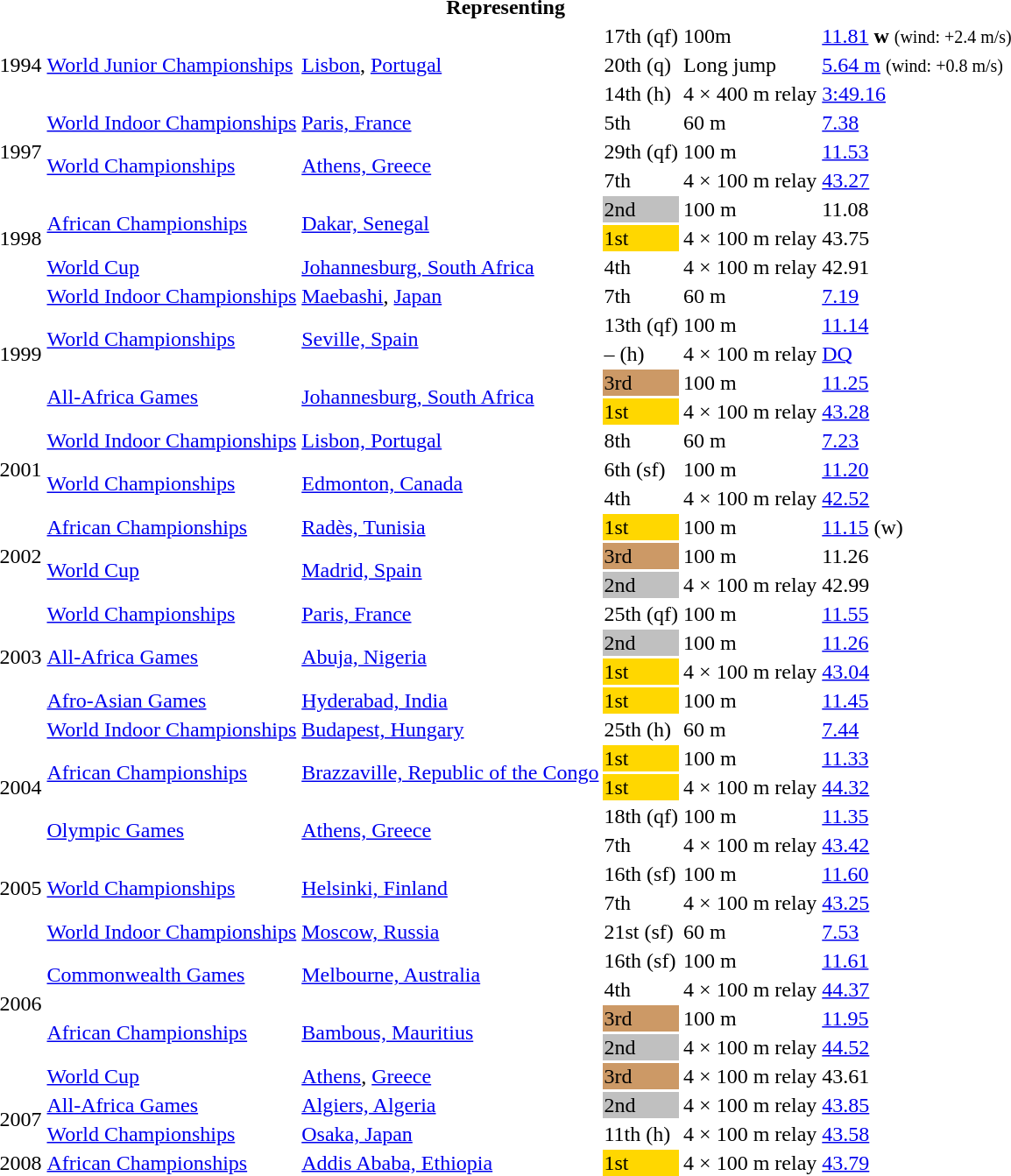<table>
<tr>
<th colspan="6">Representing </th>
</tr>
<tr>
<td rowspan=3>1994</td>
<td rowspan=3><a href='#'>World Junior Championships</a></td>
<td rowspan=3><a href='#'>Lisbon</a>, <a href='#'>Portugal</a></td>
<td>17th (qf)</td>
<td>100m</td>
<td><a href='#'>11.81</a> <strong>w</strong> <small>(wind: +2.4 m/s)</small></td>
</tr>
<tr>
<td>20th (q)</td>
<td>Long jump</td>
<td><a href='#'>5.64 m</a>  <small>(wind: +0.8 m/s)</small></td>
</tr>
<tr>
<td>14th (h)</td>
<td>4 × 400 m relay</td>
<td><a href='#'>3:49.16</a></td>
</tr>
<tr>
<td rowspan=3>1997</td>
<td><a href='#'>World Indoor Championships</a></td>
<td><a href='#'>Paris, France</a></td>
<td>5th</td>
<td>60 m</td>
<td><a href='#'>7.38</a></td>
</tr>
<tr>
<td rowspan=2><a href='#'>World Championships</a></td>
<td rowspan=2><a href='#'>Athens, Greece</a></td>
<td>29th (qf)</td>
<td>100 m</td>
<td><a href='#'>11.53</a></td>
</tr>
<tr>
<td>7th</td>
<td>4 × 100 m relay</td>
<td><a href='#'>43.27</a></td>
</tr>
<tr>
<td rowspan=3>1998</td>
<td rowspan=2><a href='#'>African Championships</a></td>
<td rowspan=2><a href='#'>Dakar, Senegal</a></td>
<td bgcolor="silver">2nd</td>
<td>100 m</td>
<td>11.08</td>
</tr>
<tr>
<td bgcolor="gold">1st</td>
<td>4 × 100 m relay</td>
<td>43.75</td>
</tr>
<tr>
<td><a href='#'>World Cup</a></td>
<td><a href='#'>Johannesburg, South Africa</a></td>
<td>4th</td>
<td>4 × 100 m relay</td>
<td>42.91</td>
</tr>
<tr>
<td rowspan=5>1999</td>
<td><a href='#'>World Indoor Championships</a></td>
<td><a href='#'>Maebashi</a>, <a href='#'>Japan</a></td>
<td>7th</td>
<td>60 m</td>
<td><a href='#'>7.19</a></td>
</tr>
<tr>
<td rowspan=2><a href='#'>World Championships</a></td>
<td rowspan=2><a href='#'>Seville, Spain</a></td>
<td>13th (qf)</td>
<td>100 m</td>
<td><a href='#'>11.14</a></td>
</tr>
<tr>
<td>– (h)</td>
<td>4 × 100 m relay</td>
<td><a href='#'>DQ</a></td>
</tr>
<tr>
<td rowspan=2><a href='#'>All-Africa Games</a></td>
<td rowspan=2><a href='#'>Johannesburg, South Africa</a></td>
<td bgcolor="cc9966">3rd</td>
<td>100 m</td>
<td><a href='#'>11.25</a></td>
</tr>
<tr>
<td bgcolor="gold">1st</td>
<td>4 × 100 m relay</td>
<td><a href='#'>43.28</a></td>
</tr>
<tr>
<td rowspan=3>2001</td>
<td><a href='#'>World Indoor Championships</a></td>
<td><a href='#'>Lisbon, Portugal</a></td>
<td>8th</td>
<td>60 m</td>
<td><a href='#'>7.23</a></td>
</tr>
<tr>
<td rowspan=2><a href='#'>World Championships</a></td>
<td rowspan=2><a href='#'>Edmonton, Canada</a></td>
<td>6th (sf)</td>
<td>100 m</td>
<td><a href='#'>11.20</a></td>
</tr>
<tr>
<td>4th</td>
<td>4 × 100 m relay</td>
<td><a href='#'>42.52</a></td>
</tr>
<tr>
<td rowspan=3>2002</td>
<td><a href='#'>African Championships</a></td>
<td><a href='#'>Radès, Tunisia</a></td>
<td bgcolor="gold">1st</td>
<td>100 m</td>
<td><a href='#'>11.15</a> (w)</td>
</tr>
<tr>
<td rowspan=2><a href='#'>World Cup</a></td>
<td rowspan=2><a href='#'>Madrid, Spain</a></td>
<td bgcolor="cc9966">3rd</td>
<td>100 m</td>
<td>11.26</td>
</tr>
<tr>
<td bgcolor=silver>2nd</td>
<td>4 × 100 m relay</td>
<td>42.99</td>
</tr>
<tr>
<td rowspan=4>2003</td>
<td><a href='#'>World Championships</a></td>
<td><a href='#'>Paris, France</a></td>
<td>25th (qf)</td>
<td>100 m</td>
<td><a href='#'>11.55</a></td>
</tr>
<tr>
<td rowspan=2><a href='#'>All-Africa Games</a></td>
<td rowspan=2><a href='#'>Abuja, Nigeria</a></td>
<td bgcolor="silver">2nd</td>
<td>100 m</td>
<td><a href='#'>11.26</a></td>
</tr>
<tr>
<td bgcolor="gold">1st</td>
<td>4 × 100 m relay</td>
<td><a href='#'>43.04</a></td>
</tr>
<tr>
<td><a href='#'>Afro-Asian Games</a></td>
<td><a href='#'>Hyderabad, India</a></td>
<td bgcolor=gold>1st</td>
<td>100 m</td>
<td><a href='#'>11.45</a></td>
</tr>
<tr>
<td rowspan=5>2004</td>
<td><a href='#'>World Indoor Championships</a></td>
<td><a href='#'>Budapest, Hungary</a></td>
<td>25th (h)</td>
<td>60 m</td>
<td><a href='#'>7.44</a></td>
</tr>
<tr>
<td rowspan=2><a href='#'>African Championships</a></td>
<td rowspan=2><a href='#'>Brazzaville, Republic of the Congo</a></td>
<td bgcolor="gold">1st</td>
<td>100 m</td>
<td><a href='#'>11.33</a></td>
</tr>
<tr>
<td bgcolor="gold">1st</td>
<td>4 × 100 m relay</td>
<td><a href='#'>44.32</a></td>
</tr>
<tr>
<td rowspan=2><a href='#'>Olympic Games</a></td>
<td rowspan=2><a href='#'>Athens, Greece</a></td>
<td>18th (qf)</td>
<td>100 m</td>
<td><a href='#'>11.35</a></td>
</tr>
<tr>
<td>7th</td>
<td>4 × 100 m relay</td>
<td><a href='#'>43.42</a></td>
</tr>
<tr>
<td rowspan=2>2005</td>
<td rowspan=2><a href='#'>World Championships</a></td>
<td rowspan=2><a href='#'>Helsinki, Finland</a></td>
<td>16th (sf)</td>
<td>100 m</td>
<td><a href='#'>11.60</a></td>
</tr>
<tr>
<td>7th</td>
<td>4 × 100 m relay</td>
<td><a href='#'>43.25</a></td>
</tr>
<tr>
<td rowspan=6>2006</td>
<td><a href='#'>World Indoor Championships</a></td>
<td><a href='#'>Moscow, Russia</a></td>
<td>21st (sf)</td>
<td>60 m</td>
<td><a href='#'>7.53</a></td>
</tr>
<tr>
<td rowspan=2><a href='#'>Commonwealth Games</a></td>
<td rowspan=2><a href='#'>Melbourne, Australia</a></td>
<td>16th (sf)</td>
<td>100 m</td>
<td><a href='#'>11.61</a></td>
</tr>
<tr>
<td>4th</td>
<td>4 × 100 m relay</td>
<td><a href='#'>44.37</a></td>
</tr>
<tr>
<td rowspan=2><a href='#'>African Championships</a></td>
<td rowspan=2><a href='#'>Bambous, Mauritius</a></td>
<td bgcolor="cc9966">3rd</td>
<td>100 m</td>
<td><a href='#'>11.95</a></td>
</tr>
<tr>
<td bgcolor="silver">2nd</td>
<td>4 × 100 m relay</td>
<td><a href='#'>44.52</a></td>
</tr>
<tr>
<td><a href='#'>World Cup</a></td>
<td><a href='#'>Athens</a>, <a href='#'>Greece</a></td>
<td bgcolor="cc9966">3rd</td>
<td>4 × 100 m relay</td>
<td>43.61</td>
</tr>
<tr>
<td rowspan=2>2007</td>
<td><a href='#'>All-Africa Games</a></td>
<td><a href='#'>Algiers, Algeria</a></td>
<td bgcolor="silver">2nd</td>
<td>4 × 100 m relay</td>
<td><a href='#'>43.85</a></td>
</tr>
<tr>
<td><a href='#'>World Championships</a></td>
<td><a href='#'>Osaka, Japan</a></td>
<td>11th (h)</td>
<td>4 × 100 m relay</td>
<td><a href='#'>43.58</a></td>
</tr>
<tr>
<td>2008</td>
<td><a href='#'>African Championships</a></td>
<td><a href='#'>Addis Ababa, Ethiopia</a></td>
<td bgcolor="gold">1st</td>
<td>4 × 100 m relay</td>
<td><a href='#'>43.79</a></td>
</tr>
</table>
